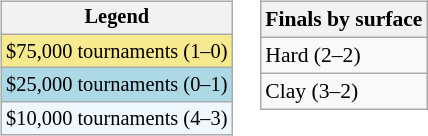<table>
<tr valign=top>
<td><br><table class=wikitable style=font-size:85%>
<tr>
<th>Legend</th>
</tr>
<tr style="background:#f7e98e">
<td>$75,000 tournaments (1–0)</td>
</tr>
<tr style="background:lightblue">
<td>$25,000 tournaments (0–1)</td>
</tr>
<tr style="background:#f0f8ff">
<td>$10,000 tournaments (4–3)</td>
</tr>
</table>
</td>
<td><br><table class=wikitable style=font-size:90%>
<tr>
<th>Finals by surface</th>
</tr>
<tr>
<td>Hard (2–2)</td>
</tr>
<tr>
<td>Clay (3–2)</td>
</tr>
</table>
</td>
</tr>
</table>
